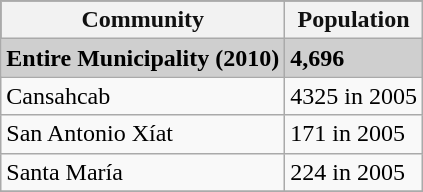<table class="wikitable">
<tr style="background:#111111; color:#111111;">
<th><strong>Community</strong></th>
<th><strong>Population</strong></th>
</tr>
<tr style="background:#CFCFCF;">
<td><strong>Entire Municipality (2010)</strong></td>
<td><strong>4,696</strong></td>
</tr>
<tr>
<td>Cansahcab</td>
<td>4325 in 2005</td>
</tr>
<tr>
<td>San Antonio Xíat</td>
<td>171 in 2005</td>
</tr>
<tr>
<td>Santa María</td>
<td>224 in 2005</td>
</tr>
<tr>
</tr>
</table>
